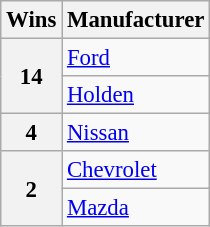<table class="wikitable" style="font-size: 95%;">
<tr>
<th>Wins</th>
<th>Manufacturer</th>
</tr>
<tr>
<th rowspan="2">14</th>
<td><a href='#'>Ford</a></td>
</tr>
<tr>
<td><a href='#'>Holden</a></td>
</tr>
<tr>
<th>4</th>
<td><a href='#'>Nissan</a></td>
</tr>
<tr>
<th rowspan="2">2</th>
<td><a href='#'>Chevrolet</a></td>
</tr>
<tr>
<td><a href='#'>Mazda</a></td>
</tr>
</table>
